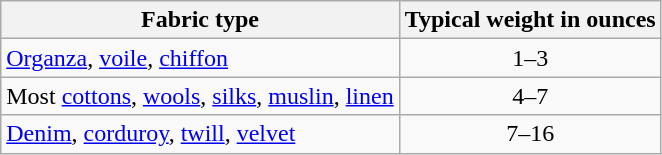<table class="wikitable">
<tr>
<th>Fabric type</th>
<th>Typical weight in ounces</th>
</tr>
<tr>
<td><a href='#'>Organza</a>, <a href='#'>voile</a>, <a href='#'>chiffon</a></td>
<td align="center">1–3</td>
</tr>
<tr>
<td>Most <a href='#'>cottons</a>, <a href='#'>wools</a>, <a href='#'>silks</a>, <a href='#'>muslin</a>, <a href='#'>linen</a></td>
<td align="center">4–7</td>
</tr>
<tr>
<td><a href='#'>Denim</a>, <a href='#'>corduroy</a>, <a href='#'>twill</a>, <a href='#'>velvet</a></td>
<td align="center">7–16</td>
</tr>
</table>
